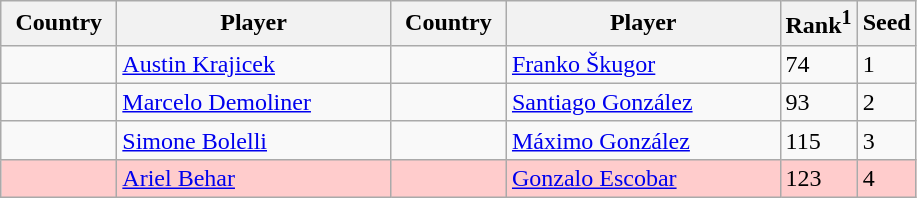<table class="sortable wikitable">
<tr>
<th width="70">Country</th>
<th width="175">Player</th>
<th width="70">Country</th>
<th width="175">Player</th>
<th>Rank<sup>1</sup></th>
<th>Seed</th>
</tr>
<tr>
<td></td>
<td><a href='#'>Austin Krajicek</a></td>
<td></td>
<td><a href='#'>Franko Škugor</a></td>
<td>74</td>
<td>1</td>
</tr>
<tr>
<td></td>
<td><a href='#'>Marcelo Demoliner</a></td>
<td></td>
<td><a href='#'>Santiago González</a></td>
<td>93</td>
<td>2</td>
</tr>
<tr>
<td></td>
<td><a href='#'>Simone Bolelli</a></td>
<td></td>
<td><a href='#'>Máximo González</a></td>
<td>115</td>
<td>3</td>
</tr>
<tr style="background:#fcc;">
<td></td>
<td><a href='#'>Ariel Behar</a></td>
<td></td>
<td><a href='#'>Gonzalo Escobar</a></td>
<td>123</td>
<td>4</td>
</tr>
</table>
